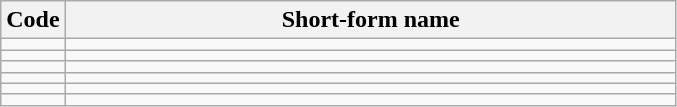<table class="wikitable sortable">
<tr>
<th>Code</th>
<th width=400px>Short-form name</th>
</tr>
<tr>
<td></td>
<td></td>
</tr>
<tr>
<td></td>
<td></td>
</tr>
<tr>
<td></td>
<td></td>
</tr>
<tr>
<td></td>
<td><em></em></td>
</tr>
<tr>
<td></td>
<td></td>
</tr>
<tr>
<td></td>
<td><em></em></td>
</tr>
</table>
